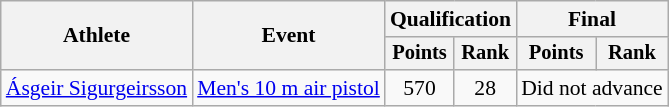<table class="wikitable" style="font-size:90%">
<tr>
<th rowspan="2">Athlete</th>
<th rowspan="2">Event</th>
<th colspan=2>Qualification</th>
<th colspan=2>Final</th>
</tr>
<tr style="font-size:95%">
<th>Points</th>
<th>Rank</th>
<th>Points</th>
<th>Rank</th>
</tr>
<tr align=center>
<td align=left><a href='#'>Ásgeir Sigurgeirsson</a></td>
<td align=left><a href='#'>Men's 10 m air pistol</a></td>
<td>570</td>
<td>28</td>
<td colspan="2">Did not advance</td>
</tr>
</table>
